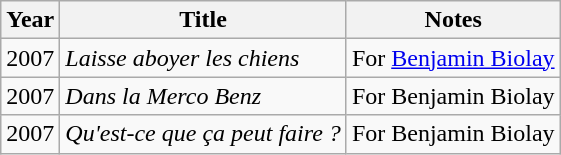<table class="wikitable sortable">
<tr>
<th>Year</th>
<th>Title</th>
<th class="unsortable">Notes</th>
</tr>
<tr>
<td>2007</td>
<td><em>Laisse aboyer les chiens</em></td>
<td>For <a href='#'>Benjamin Biolay</a></td>
</tr>
<tr>
<td>2007</td>
<td><em>Dans la Merco Benz</em></td>
<td>For Benjamin Biolay</td>
</tr>
<tr>
<td>2007</td>
<td><em>Qu'est-ce que ça peut faire ?</em></td>
<td>For Benjamin Biolay</td>
</tr>
</table>
